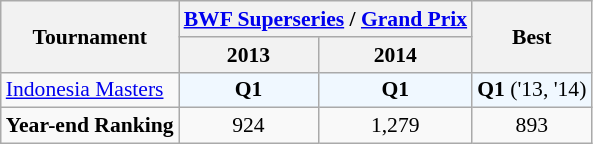<table style='font-size: 90%; text-align:center;' class='wikitable'>
<tr>
<th rowspan="2">Tournament</th>
<th colspan="2"><strong><a href='#'>BWF Superseries</a> / <a href='#'>Grand Prix</a></strong></th>
<th rowspan="2">Best</th>
</tr>
<tr>
<th>2013</th>
<th>2014</th>
</tr>
<tr>
<td align=left><a href='#'>Indonesia Masters</a></td>
<td 2013; bgcolor=F0F8FF><strong>Q1</strong></td>
<td 2014; bgcolor=F0F8FF><strong>Q1</strong></td>
<td bgcolor=F0F8FF><strong>Q1</strong> ('13, '14)</td>
</tr>
<tr>
<td align=left><strong>Year-end Ranking</strong></td>
<td>924</td>
<td>1,279</td>
<td>893</td>
</tr>
</table>
